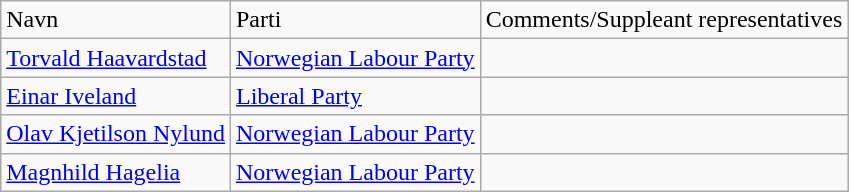<table class="wikitable">
<tr>
<td>Navn</td>
<td>Parti</td>
<td>Comments/Suppleant representatives</td>
</tr>
<tr>
<td><a href='#'>Torvald Haavardstad</a></td>
<td><a href='#'>Norwegian Labour Party</a></td>
<td></td>
</tr>
<tr>
<td><a href='#'>Einar Iveland</a></td>
<td><a href='#'>Liberal Party</a></td>
<td></td>
</tr>
<tr>
<td><a href='#'>Olav Kjetilson Nylund</a></td>
<td><a href='#'>Norwegian Labour Party</a></td>
<td></td>
</tr>
<tr>
<td><a href='#'>Magnhild Hagelia</a></td>
<td><a href='#'>Norwegian Labour Party</a></td>
<td></td>
</tr>
</table>
